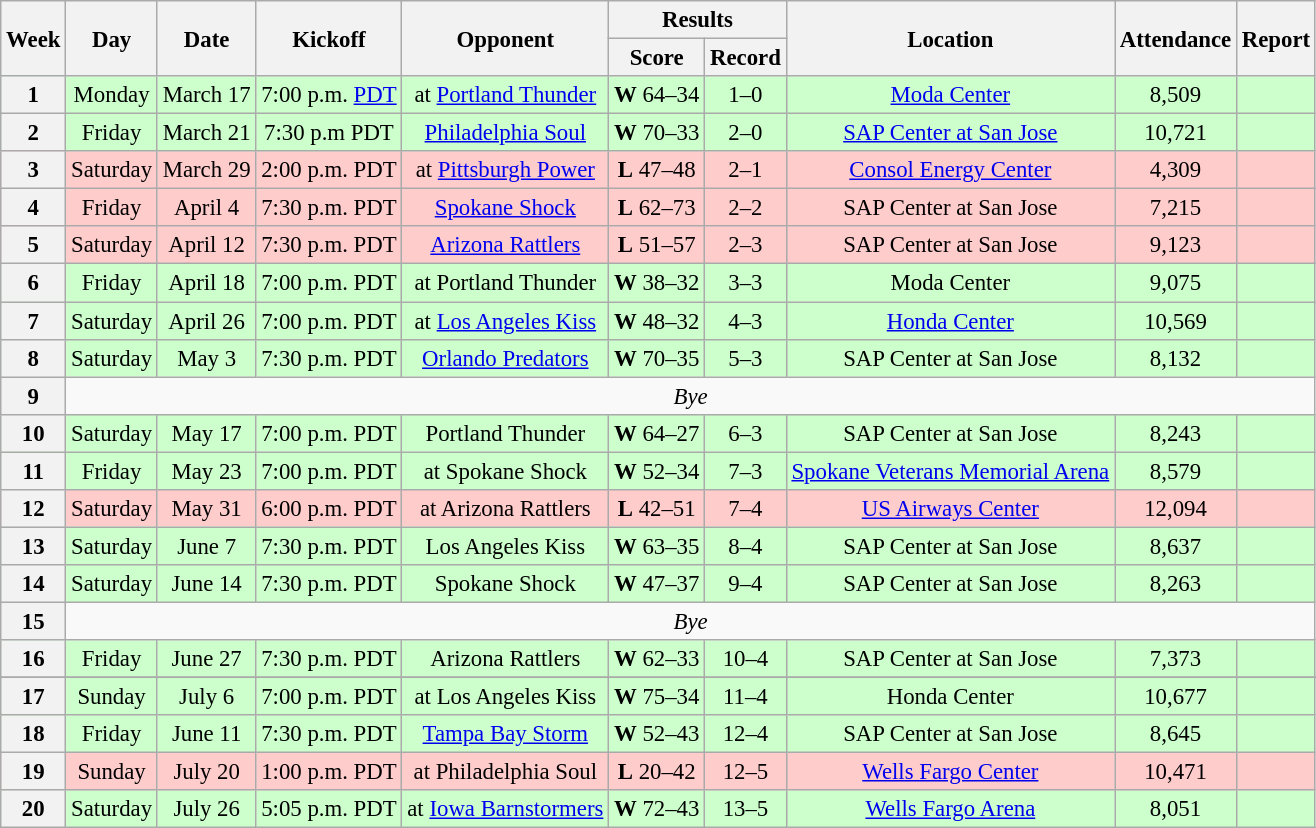<table class="wikitable" style="font-size: 95%;">
<tr>
<th rowspan=2>Week</th>
<th rowspan=2>Day</th>
<th rowspan=2>Date</th>
<th rowspan=2>Kickoff</th>
<th rowspan=2>Opponent</th>
<th colspan=2>Results</th>
<th rowspan=2>Location</th>
<th rowspan=2>Attendance</th>
<th rowspan=2>Report</th>
</tr>
<tr>
<th>Score</th>
<th>Record</th>
</tr>
<tr style= background:#ccffcc>
<th align="center"><strong>1</strong></th>
<td align="center">Monday</td>
<td align="center">March 17</td>
<td align="center">7:00 p.m. <a href='#'>PDT</a></td>
<td align="center">at <a href='#'>Portland Thunder</a></td>
<td align="center"><strong>W</strong> 64–34</td>
<td align="center">1–0</td>
<td align="center"><a href='#'>Moda Center</a></td>
<td align="center">8,509</td>
<td align="center"></td>
</tr>
<tr style= background:#ccffcc>
<th align="center"><strong>2</strong></th>
<td align="center">Friday</td>
<td align="center">March 21</td>
<td align="center">7:30 p.m PDT</td>
<td align="center"><a href='#'>Philadelphia Soul</a></td>
<td align="center"><strong>W</strong> 70–33</td>
<td align="center">2–0</td>
<td align="center"><a href='#'>SAP Center at San Jose</a></td>
<td align="center">10,721</td>
<td align="center"></td>
</tr>
<tr style= background:#ffcccc>
<th align="center"><strong>3</strong></th>
<td align="center">Saturday</td>
<td align="center">March 29</td>
<td align="center">2:00 p.m. PDT</td>
<td align="center">at <a href='#'>Pittsburgh Power</a></td>
<td align="center"><strong>L</strong> 47–48</td>
<td align="center">2–1</td>
<td align="center"><a href='#'>Consol Energy Center</a></td>
<td align="center">4,309</td>
<td align="center"></td>
</tr>
<tr style= background:#ffcccc>
<th align="center"><strong>4</strong></th>
<td align="center">Friday</td>
<td align="center">April 4</td>
<td align="center">7:30 p.m. PDT</td>
<td align="center"><a href='#'>Spokane Shock</a></td>
<td align="center"><strong>L</strong> 62–73</td>
<td align="center">2–2</td>
<td align="center">SAP Center at San Jose</td>
<td align="center">7,215</td>
<td align="center"></td>
</tr>
<tr style= background:#ffcccc>
<th align="center"><strong>5</strong></th>
<td align="center">Saturday</td>
<td align="center">April 12</td>
<td align="center">7:30 p.m. PDT</td>
<td align="center"><a href='#'>Arizona Rattlers</a></td>
<td align="center"><strong>L</strong> 51–57</td>
<td align="center">2–3</td>
<td align="center">SAP Center at San Jose</td>
<td align="center">9,123</td>
<td align="center"></td>
</tr>
<tr style= background:#ccffcc>
<th align="center"><strong>6</strong></th>
<td align="center">Friday</td>
<td align="center">April 18</td>
<td align="center">7:00 p.m. PDT</td>
<td align="center">at Portland Thunder</td>
<td align="center"><strong>W</strong> 38–32</td>
<td align="center">3–3</td>
<td align="center">Moda Center</td>
<td align="center">9,075</td>
<td align="center"></td>
</tr>
<tr style= background:#ccffcc>
<th align="center"><strong>7</strong></th>
<td align="center">Saturday</td>
<td align="center">April 26</td>
<td align="center">7:00 p.m. PDT</td>
<td align="center">at <a href='#'>Los Angeles Kiss</a></td>
<td align="center"><strong>W</strong> 48–32</td>
<td align="center">4–3</td>
<td align="center"><a href='#'>Honda Center</a></td>
<td align="center">10,569</td>
<td align="center"></td>
</tr>
<tr style= background:#ccffcc>
<th align="center"><strong>8</strong></th>
<td align="center">Saturday</td>
<td align="center">May 3</td>
<td align="center">7:30 p.m. PDT</td>
<td align="center"><a href='#'>Orlando Predators</a></td>
<td align="center"><strong>W</strong> 70–35</td>
<td align="center">5–3</td>
<td align="center">SAP Center at San Jose</td>
<td align="center">8,132</td>
<td align="center"></td>
</tr>
<tr style=>
<th align="center"><strong>9</strong></th>
<td colspan=9 align="center" valign="middle"><em>Bye</em></td>
</tr>
<tr style= background:#ccffcc>
<th align="center"><strong>10</strong></th>
<td align="center">Saturday</td>
<td align="center">May 17</td>
<td align="center">7:00 p.m. PDT</td>
<td align="center">Portland Thunder</td>
<td align="center"><strong>W</strong> 64–27</td>
<td align="center">6–3</td>
<td align="center">SAP Center at San Jose</td>
<td align="center">8,243</td>
<td align="center"></td>
</tr>
<tr style= background:#ccffcc>
<th align="center"><strong>11</strong></th>
<td align="center">Friday</td>
<td align="center">May 23</td>
<td align="center">7:00 p.m. PDT</td>
<td align="center">at Spokane Shock</td>
<td align="center"><strong>W</strong> 52–34</td>
<td align="center">7–3</td>
<td align="center"><a href='#'>Spokane Veterans Memorial Arena</a></td>
<td align="center">8,579</td>
<td align="center"></td>
</tr>
<tr style= background:#ffcccc>
<th align="center"><strong>12</strong></th>
<td align="center">Saturday</td>
<td align="center">May 31</td>
<td align="center">6:00 p.m. PDT</td>
<td align="center">at Arizona Rattlers</td>
<td align="center"><strong>L</strong> 42–51</td>
<td align="center">7–4</td>
<td align="center"><a href='#'>US Airways Center</a></td>
<td align="center">12,094</td>
<td align="center"></td>
</tr>
<tr style= background:#ccffcc>
<th align="center"><strong>13</strong></th>
<td align="center">Saturday</td>
<td align="center">June 7</td>
<td align="center">7:30 p.m. PDT</td>
<td align="center">Los Angeles Kiss</td>
<td align="center"><strong>W</strong> 63–35</td>
<td align="center">8–4</td>
<td align="center">SAP Center at San Jose</td>
<td align="center">8,637</td>
<td align="center"></td>
</tr>
<tr style= background:#ccffcc>
<th align="center"><strong>14</strong></th>
<td align="center">Saturday</td>
<td align="center">June 14</td>
<td align="center">7:30 p.m. PDT</td>
<td align="center">Spokane Shock</td>
<td align="center"><strong>W</strong> 47–37</td>
<td align="center">9–4</td>
<td align="center">SAP Center at San Jose</td>
<td align="center">8,263</td>
<td align="center"></td>
</tr>
<tr style=>
<th align="center"><strong>15</strong></th>
<td colspan=9 align="center" valign="middle"><em>Bye</em></td>
</tr>
<tr style= background:#ccffcc>
<th align="center"><strong>16</strong></th>
<td align="center">Friday</td>
<td align="center">June 27</td>
<td align="center">7:30 p.m. PDT</td>
<td align="center">Arizona Rattlers</td>
<td align="center"><strong>W</strong> 62–33</td>
<td align="center">10–4</td>
<td align="center">SAP Center at San Jose</td>
<td align="center">7,373</td>
<td align="center"></td>
</tr>
<tr style=>
</tr>
<tr style= background:#ccffcc>
<th align="center"><strong>17</strong></th>
<td align="center">Sunday</td>
<td align="center">July 6</td>
<td align="center">7:00 p.m. PDT</td>
<td align="center">at Los Angeles Kiss</td>
<td align="center"><strong>W</strong> 75–34</td>
<td align="center">11–4</td>
<td align="center">Honda Center</td>
<td align="center">10,677</td>
<td align="center"></td>
</tr>
<tr style= background:#ccffcc>
<th align="center"><strong>18</strong></th>
<td align="center">Friday</td>
<td align="center">June 11</td>
<td align="center">7:30 p.m. PDT</td>
<td align="center"><a href='#'>Tampa Bay Storm</a></td>
<td align="center"><strong>W</strong> 52–43</td>
<td align="center">12–4</td>
<td align="center">SAP Center at San Jose</td>
<td align="center">8,645</td>
<td align="center"></td>
</tr>
<tr style= background:#ffcccc>
<th align="center"><strong>19</strong></th>
<td align="center">Sunday</td>
<td align="center">July 20</td>
<td align="center">1:00 p.m. PDT</td>
<td align="center">at Philadelphia Soul</td>
<td align="center"><strong>L</strong> 20–42</td>
<td align="center">12–5</td>
<td align="center"><a href='#'>Wells Fargo Center</a></td>
<td align="center">10,471</td>
<td align="center"></td>
</tr>
<tr style= background:#ccffcc>
<th align="center"><strong>20</strong></th>
<td align="center">Saturday</td>
<td align="center">July 26</td>
<td align="center">5:05 p.m. PDT</td>
<td align="center">at <a href='#'>Iowa Barnstormers</a></td>
<td align="center"><strong>W</strong> 72–43</td>
<td align="center">13–5</td>
<td align="center"><a href='#'>Wells Fargo Arena</a></td>
<td align="center">8,051</td>
<td align="center"></td>
</tr>
</table>
